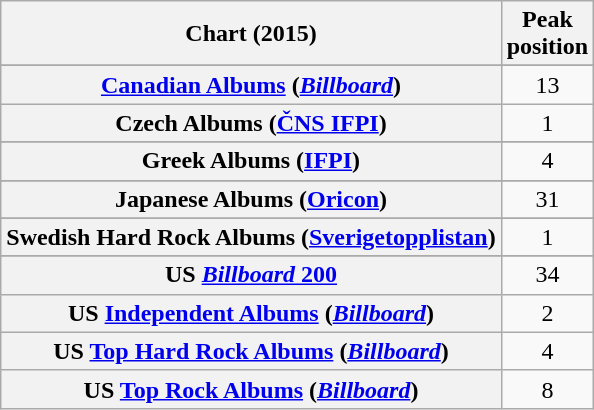<table class="wikitable sortable plainrowheaders" style="text-align:center">
<tr>
<th scope="col">Chart (2015)</th>
<th scope="col">Peak<br>position</th>
</tr>
<tr>
</tr>
<tr>
</tr>
<tr>
</tr>
<tr>
</tr>
<tr>
<th scope="row"><a href='#'>Canadian Albums</a> (<em><a href='#'>Billboard</a></em>)</th>
<td>13</td>
</tr>
<tr>
<th scope="row">Czech Albums (<a href='#'>ČNS IFPI</a>)</th>
<td>1</td>
</tr>
<tr>
</tr>
<tr>
</tr>
<tr>
</tr>
<tr>
</tr>
<tr>
</tr>
<tr>
<th scope="row">Greek Albums (<a href='#'>IFPI</a>)</th>
<td>4</td>
</tr>
<tr>
</tr>
<tr>
</tr>
<tr>
</tr>
<tr>
</tr>
<tr>
<th scope="row">Japanese Albums (<a href='#'>Oricon</a>)</th>
<td>31</td>
</tr>
<tr>
</tr>
<tr>
</tr>
<tr>
</tr>
<tr>
</tr>
<tr>
</tr>
<tr>
</tr>
<tr>
</tr>
<tr>
<th scope="row">Swedish Hard Rock Albums (<a href='#'>Sverigetopplistan</a>)</th>
<td>1</td>
</tr>
<tr>
</tr>
<tr>
</tr>
<tr>
</tr>
<tr>
</tr>
<tr>
<th scope="row">US <a href='#'><em>Billboard</em> 200</a></th>
<td>34</td>
</tr>
<tr>
<th scope="row">US <a href='#'>Independent Albums</a> (<em><a href='#'>Billboard</a></em>)</th>
<td>2</td>
</tr>
<tr>
<th scope="row">US <a href='#'>Top Hard Rock Albums</a> (<em><a href='#'>Billboard</a></em>)</th>
<td>4</td>
</tr>
<tr>
<th scope="row">US <a href='#'>Top Rock Albums</a> (<em><a href='#'>Billboard</a></em>)</th>
<td>8</td>
</tr>
</table>
